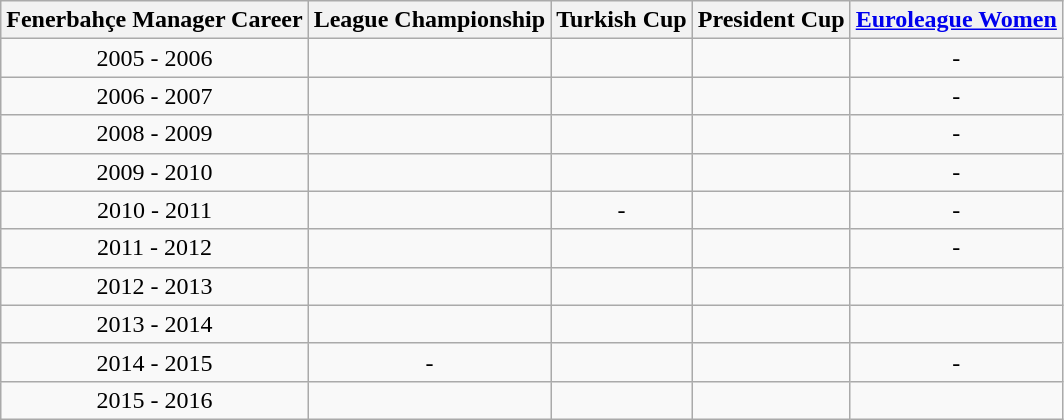<table class="wikitable">
<tr>
<th> Fenerbahçe Manager Career</th>
<th>League Championship</th>
<th>Turkish Cup</th>
<th>President Cup</th>
<th><a href='#'>Euroleague Women</a></th>
</tr>
<tr>
<td align=center>2005 - 2006</td>
<td align=center></td>
<td align=center></td>
<td align=center></td>
<td align=center>-</td>
</tr>
<tr>
<td align=center>2006 - 2007</td>
<td align=center></td>
<td align=center></td>
<td align=center></td>
<td align=center>-</td>
</tr>
<tr>
<td align=center>2008 - 2009</td>
<td align=center></td>
<td align=center></td>
<td align=center></td>
<td align=center>-</td>
</tr>
<tr>
<td align=center>2009 - 2010</td>
<td align=center></td>
<td align=center></td>
<td align=center></td>
<td align=center>-</td>
</tr>
<tr>
<td align=center>2010 - 2011</td>
<td align=center></td>
<td align=center>-</td>
<td align=center></td>
<td align=center>-</td>
</tr>
<tr>
<td align=center>2011 - 2012</td>
<td align=center></td>
<td align=center></td>
<td align=center></td>
<td align=center>-</td>
</tr>
<tr>
<td align=center>2012 - 2013</td>
<td align=center></td>
<td align=center></td>
<td align=center></td>
<td align=center></td>
</tr>
<tr>
<td align=center>2013 - 2014</td>
<td align=center></td>
<td align=center></td>
<td align=center></td>
<td align=center></td>
</tr>
<tr>
<td align=center>2014 - 2015</td>
<td align=center>-</td>
<td align=center></td>
<td align=center></td>
<td align=center>-</td>
</tr>
<tr>
<td align=center>2015 - 2016</td>
<td align=center></td>
<td align=center></td>
<td align=center></td>
<td align=center></td>
</tr>
</table>
